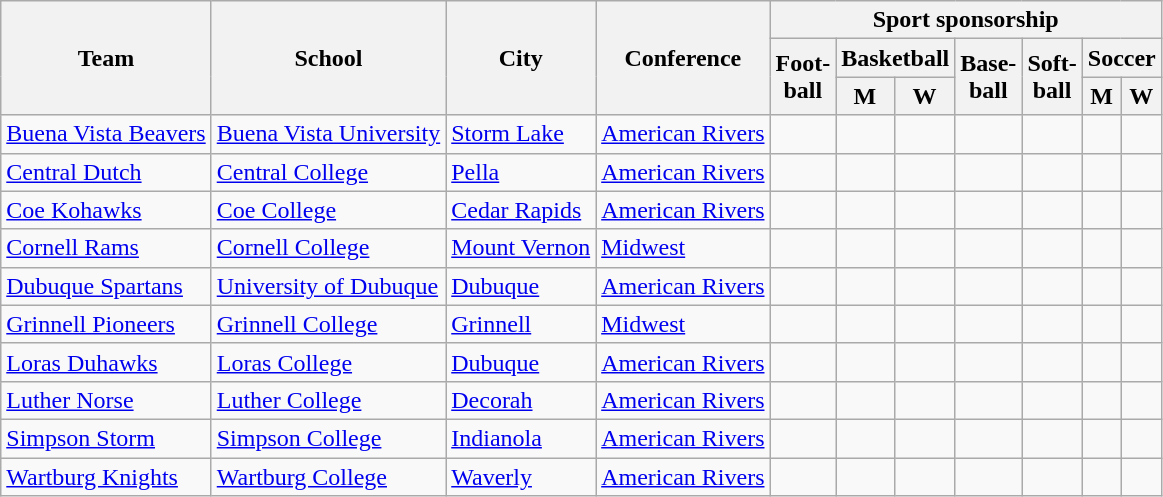<table class="sortable wikitable">
<tr>
<th rowspan=3>Team</th>
<th rowspan=3>School</th>
<th rowspan=3>City</th>
<th rowspan=3>Conference</th>
<th colspan=7>Sport sponsorship</th>
</tr>
<tr>
<th rowspan=2>Foot-<br>ball</th>
<th colspan=2>Basketball</th>
<th rowspan=2>Base-<br>ball</th>
<th rowspan=2>Soft-<br>ball</th>
<th colspan=2>Soccer</th>
</tr>
<tr>
<th>M</th>
<th>W</th>
<th>M</th>
<th>W</th>
</tr>
<tr>
<td><a href='#'>Buena Vista Beavers</a></td>
<td><a href='#'>Buena Vista University</a></td>
<td><a href='#'>Storm Lake</a></td>
<td><a href='#'>American Rivers</a></td>
<td></td>
<td></td>
<td></td>
<td></td>
<td></td>
<td></td>
<td></td>
</tr>
<tr>
<td><a href='#'>Central Dutch</a></td>
<td><a href='#'>Central College</a></td>
<td><a href='#'>Pella</a></td>
<td><a href='#'>American Rivers</a></td>
<td></td>
<td></td>
<td></td>
<td></td>
<td></td>
<td></td>
<td></td>
</tr>
<tr>
<td><a href='#'>Coe Kohawks</a></td>
<td><a href='#'>Coe College</a></td>
<td><a href='#'>Cedar Rapids</a></td>
<td><a href='#'>American Rivers</a></td>
<td></td>
<td></td>
<td></td>
<td></td>
<td></td>
<td></td>
<td></td>
</tr>
<tr>
<td><a href='#'>Cornell Rams</a></td>
<td><a href='#'>Cornell College</a></td>
<td><a href='#'>Mount Vernon</a></td>
<td><a href='#'>Midwest</a></td>
<td></td>
<td></td>
<td></td>
<td></td>
<td></td>
<td></td>
<td></td>
</tr>
<tr>
<td><a href='#'>Dubuque Spartans</a></td>
<td><a href='#'>University of Dubuque</a></td>
<td><a href='#'>Dubuque</a></td>
<td><a href='#'>American Rivers</a></td>
<td></td>
<td></td>
<td></td>
<td></td>
<td></td>
<td></td>
<td></td>
</tr>
<tr>
<td><a href='#'>Grinnell Pioneers</a></td>
<td><a href='#'>Grinnell College</a></td>
<td><a href='#'>Grinnell</a></td>
<td><a href='#'>Midwest</a></td>
<td></td>
<td></td>
<td></td>
<td></td>
<td></td>
<td></td>
<td></td>
</tr>
<tr>
<td><a href='#'>Loras Duhawks</a></td>
<td><a href='#'>Loras College</a></td>
<td><a href='#'>Dubuque</a></td>
<td><a href='#'>American Rivers</a></td>
<td></td>
<td></td>
<td></td>
<td></td>
<td></td>
<td></td>
<td></td>
</tr>
<tr>
<td><a href='#'>Luther Norse</a></td>
<td><a href='#'>Luther College</a></td>
<td><a href='#'>Decorah</a></td>
<td><a href='#'>American Rivers</a></td>
<td></td>
<td></td>
<td></td>
<td></td>
<td></td>
<td></td>
<td></td>
</tr>
<tr>
<td><a href='#'>Simpson Storm</a></td>
<td><a href='#'>Simpson College</a></td>
<td><a href='#'>Indianola</a></td>
<td><a href='#'>American Rivers</a></td>
<td></td>
<td></td>
<td></td>
<td></td>
<td></td>
<td></td>
<td></td>
</tr>
<tr>
<td><a href='#'>Wartburg Knights</a></td>
<td><a href='#'>Wartburg College</a></td>
<td><a href='#'>Waverly</a></td>
<td><a href='#'>American Rivers</a></td>
<td></td>
<td></td>
<td></td>
<td></td>
<td></td>
<td></td>
<td></td>
</tr>
</table>
